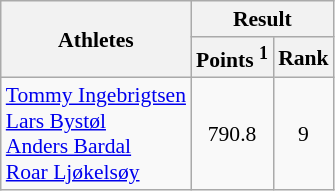<table class="wikitable" border="1" style="font-size:90%">
<tr>
<th rowspan=2>Athletes</th>
<th colspan=2>Result</th>
</tr>
<tr>
<th>Points <sup>1</sup></th>
<th>Rank</th>
</tr>
<tr>
<td><a href='#'>Tommy Ingebrigtsen</a><br><a href='#'>Lars Bystøl</a><br><a href='#'>Anders Bardal</a><br><a href='#'>Roar Ljøkelsøy</a></td>
<td align=center>790.8</td>
<td align=center>9</td>
</tr>
</table>
